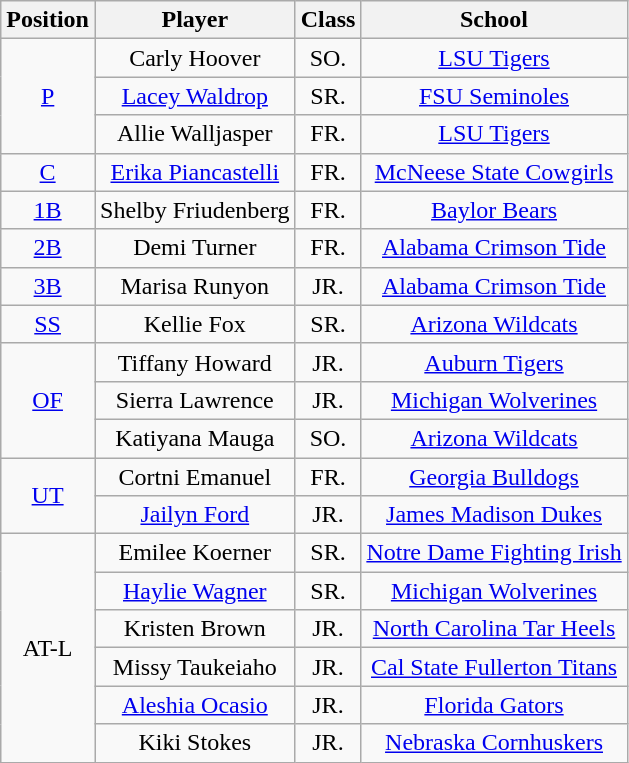<table class="wikitable">
<tr>
<th>Position</th>
<th>Player</th>
<th>Class</th>
<th>School</th>
</tr>
<tr align=center>
<td rowspan=3><a href='#'>P</a></td>
<td>Carly Hoover</td>
<td>SO.</td>
<td><a href='#'>LSU Tigers</a></td>
</tr>
<tr align=center>
<td><a href='#'>Lacey Waldrop</a></td>
<td>SR.</td>
<td><a href='#'>FSU Seminoles</a></td>
</tr>
<tr align=center>
<td>Allie Walljasper</td>
<td>FR.</td>
<td><a href='#'>LSU Tigers</a></td>
</tr>
<tr align=center>
<td rowspan=1><a href='#'>C</a></td>
<td><a href='#'>Erika Piancastelli</a></td>
<td>FR.</td>
<td><a href='#'>McNeese State Cowgirls</a></td>
</tr>
<tr align=center>
<td rowspan=1><a href='#'>1B</a></td>
<td>Shelby Friudenberg</td>
<td>FR.</td>
<td><a href='#'>Baylor Bears</a></td>
</tr>
<tr align=center>
<td rowspan=1><a href='#'>2B</a></td>
<td>Demi Turner</td>
<td>FR.</td>
<td><a href='#'>Alabama Crimson Tide</a></td>
</tr>
<tr align=center>
<td rowspan=1><a href='#'>3B</a></td>
<td>Marisa Runyon</td>
<td>JR.</td>
<td><a href='#'>Alabama Crimson Tide</a></td>
</tr>
<tr align=center>
<td rowspan=1><a href='#'>SS</a></td>
<td>Kellie Fox</td>
<td>SR.</td>
<td><a href='#'>Arizona Wildcats</a></td>
</tr>
<tr align=center>
<td rowspan=3><a href='#'>OF</a></td>
<td>Tiffany Howard</td>
<td>JR.</td>
<td><a href='#'>Auburn Tigers</a></td>
</tr>
<tr align=center>
<td>Sierra Lawrence</td>
<td>JR.</td>
<td><a href='#'>Michigan Wolverines</a></td>
</tr>
<tr align=center>
<td>Katiyana Mauga</td>
<td>SO.</td>
<td><a href='#'>Arizona Wildcats</a></td>
</tr>
<tr align=center>
<td rowspan=2><a href='#'>UT</a></td>
<td>Cortni Emanuel</td>
<td>FR.</td>
<td><a href='#'>Georgia Bulldogs</a></td>
</tr>
<tr align=center>
<td><a href='#'>Jailyn Ford</a></td>
<td>JR.</td>
<td><a href='#'>James Madison Dukes</a></td>
</tr>
<tr align=center>
<td rowspan=6>AT-L</td>
<td>Emilee Koerner</td>
<td>SR.</td>
<td><a href='#'>Notre Dame Fighting Irish</a></td>
</tr>
<tr align=center>
<td><a href='#'>Haylie Wagner</a></td>
<td>SR.</td>
<td><a href='#'>Michigan Wolverines</a></td>
</tr>
<tr align=center>
<td>Kristen Brown</td>
<td>JR.</td>
<td><a href='#'>North Carolina Tar Heels</a></td>
</tr>
<tr align=center>
<td>Missy Taukeiaho</td>
<td>JR.</td>
<td><a href='#'>Cal State Fullerton Titans</a></td>
</tr>
<tr align=center>
<td><a href='#'>Aleshia Ocasio</a></td>
<td>JR.</td>
<td><a href='#'>Florida Gators</a></td>
</tr>
<tr align=center>
<td>Kiki Stokes</td>
<td>JR.</td>
<td><a href='#'>Nebraska Cornhuskers</a></td>
</tr>
</table>
